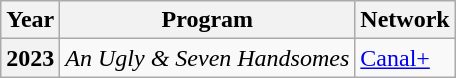<table class="wikitable plainrowheaders">
<tr>
<th>Year</th>
<th>Program</th>
<th>Network</th>
</tr>
<tr>
<th scope="row">2023</th>
<td><em>An Ugly & Seven Handsomes</em></td>
<td><a href='#'>Canal+</a></td>
</tr>
</table>
